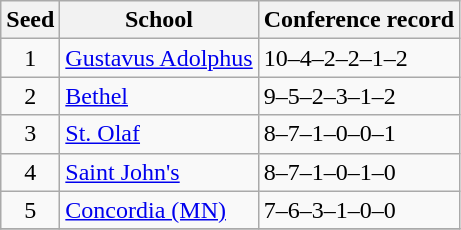<table class="wikitable">
<tr>
<th>Seed</th>
<th>School</th>
<th>Conference record</th>
</tr>
<tr>
<td align=center>1</td>
<td><a href='#'>Gustavus Adolphus</a></td>
<td>10–4–2–2–1–2</td>
</tr>
<tr>
<td align=center>2</td>
<td><a href='#'>Bethel</a></td>
<td>9–5–2–3–1–2</td>
</tr>
<tr>
<td align=center>3</td>
<td><a href='#'>St. Olaf</a></td>
<td>8–7–1–0–0–1</td>
</tr>
<tr>
<td align=center>4</td>
<td><a href='#'>Saint John's</a></td>
<td>8–7–1–0–1–0</td>
</tr>
<tr>
<td align=center>5</td>
<td><a href='#'>Concordia (MN)</a></td>
<td>7–6–3–1–0–0</td>
</tr>
<tr>
</tr>
</table>
